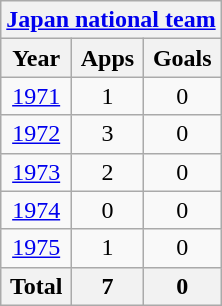<table class="wikitable" style="text-align:center">
<tr>
<th colspan=3><a href='#'>Japan national team</a></th>
</tr>
<tr>
<th>Year</th>
<th>Apps</th>
<th>Goals</th>
</tr>
<tr>
<td><a href='#'>1971</a></td>
<td>1</td>
<td>0</td>
</tr>
<tr>
<td><a href='#'>1972</a></td>
<td>3</td>
<td>0</td>
</tr>
<tr>
<td><a href='#'>1973</a></td>
<td>2</td>
<td>0</td>
</tr>
<tr>
<td><a href='#'>1974</a></td>
<td>0</td>
<td>0</td>
</tr>
<tr>
<td><a href='#'>1975</a></td>
<td>1</td>
<td>0</td>
</tr>
<tr>
<th>Total</th>
<th>7</th>
<th>0</th>
</tr>
</table>
